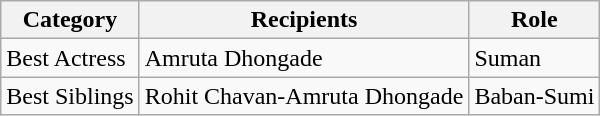<table class="wikitable">
<tr>
<th>Category</th>
<th>Recipients</th>
<th>Role</th>
</tr>
<tr>
<td>Best Actress</td>
<td>Amruta Dhongade</td>
<td>Suman</td>
</tr>
<tr>
<td>Best Siblings</td>
<td>Rohit Chavan-Amruta Dhongade</td>
<td>Baban-Sumi</td>
</tr>
</table>
